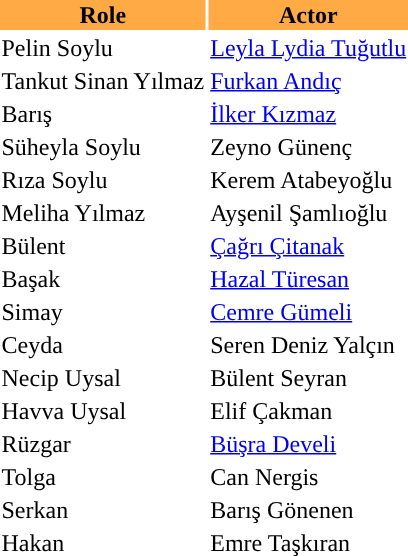<table class="wikitab">
<tr bgcolor="FFAA44">
<th>Role</th>
<th>Actor</th>
</tr>
<tr>
<td>Pelin Soylu</td>
<td><a href='#'>Leyla Lydia Tuğutlu</a></td>
</tr>
<tr>
<td>Tankut Sinan Yılmaz</td>
<td><a href='#'>Furkan Andıç</a></td>
</tr>
<tr>
<td>Barış</td>
<td><a href='#'>İlker Kızmaz</a></td>
</tr>
<tr>
<td>Süheyla Soylu</td>
<td>Zeyno Günenç</td>
</tr>
<tr>
<td>Rıza Soylu</td>
<td>Kerem Atabeyoğlu</td>
</tr>
<tr>
<td>Meliha Yılmaz</td>
<td>Ayşenil Şamlıoğlu</td>
</tr>
<tr>
<td>Bülent</td>
<td><a href='#'>Çağrı Çitanak</a></td>
</tr>
<tr>
<td>Başak</td>
<td><a href='#'>Hazal Türesan</a></td>
</tr>
<tr>
<td>Simay</td>
<td><a href='#'>Cemre Gümeli</a></td>
</tr>
<tr>
<td>Ceyda</td>
<td>Seren Deniz Yalçın</td>
</tr>
<tr>
<td>Necip Uysal</td>
<td>Bülent Seyran</td>
</tr>
<tr>
<td>Havva Uysal</td>
<td>Elif Çakman</td>
</tr>
<tr>
<td>Rüzgar</td>
<td><a href='#'>Büşra Develi</a></td>
</tr>
<tr>
<td>Tolga</td>
<td>Can Nergis</td>
</tr>
<tr>
<td>Serkan</td>
<td>Barış Gönenen</td>
</tr>
<tr>
<td>Hakan</td>
<td>Emre Taşkıran</td>
</tr>
</table>
